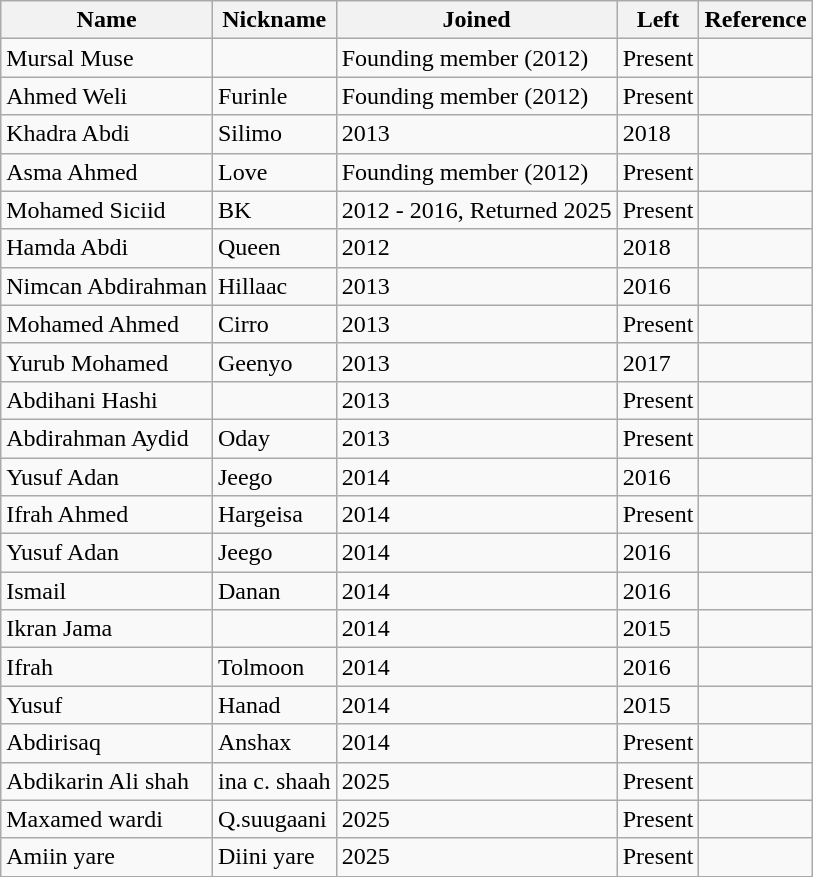<table class="sortable wikitable">
<tr>
<th>Name</th>
<th>Nickname</th>
<th>Joined</th>
<th>Left</th>
<th>Reference</th>
</tr>
<tr>
<td>Mursal Muse</td>
<td></td>
<td>Founding member (2012)</td>
<td>Present</td>
<td></td>
</tr>
<tr>
<td>Ahmed Weli</td>
<td>Furinle</td>
<td>Founding member (2012)</td>
<td>Present</td>
<td></td>
</tr>
<tr>
<td>Khadra Abdi</td>
<td>Silimo</td>
<td>2013</td>
<td>2018</td>
<td></td>
</tr>
<tr>
<td>Asma Ahmed</td>
<td>Love</td>
<td>Founding member (2012)</td>
<td>Present</td>
<td></td>
</tr>
<tr>
<td>Mohamed Siciid</td>
<td>BK</td>
<td>2012 - 2016, Returned 2025</td>
<td>Present</td>
<td></td>
</tr>
<tr>
<td>Hamda Abdi</td>
<td>Queen</td>
<td>2012</td>
<td>2018</td>
<td></td>
</tr>
<tr>
<td>Nimcan Abdirahman</td>
<td>Hillaac</td>
<td>2013</td>
<td>2016</td>
<td></td>
</tr>
<tr>
<td>Mohamed Ahmed</td>
<td>Cirro</td>
<td>2013</td>
<td>Present</td>
<td></td>
</tr>
<tr>
<td>Yurub Mohamed</td>
<td>Geenyo</td>
<td>2013</td>
<td>2017</td>
<td></td>
</tr>
<tr>
<td>Abdihani Hashi</td>
<td></td>
<td>2013</td>
<td>Present</td>
<td></td>
</tr>
<tr>
<td>Abdirahman Aydid</td>
<td>Oday</td>
<td>2013</td>
<td>Present</td>
<td></td>
</tr>
<tr>
<td>Yusuf Adan</td>
<td>Jeego</td>
<td>2014</td>
<td>2016</td>
<td></td>
</tr>
<tr>
<td>Ifrah Ahmed</td>
<td>Hargeisa</td>
<td>2014</td>
<td>Present</td>
<td></td>
</tr>
<tr>
<td>Yusuf Adan</td>
<td>Jeego</td>
<td>2014</td>
<td>2016</td>
<td></td>
</tr>
<tr>
<td>Ismail</td>
<td>Danan</td>
<td>2014</td>
<td>2016</td>
<td></td>
</tr>
<tr>
<td>Ikran Jama</td>
<td></td>
<td>2014</td>
<td>2015</td>
<td></td>
</tr>
<tr>
<td>Ifrah</td>
<td>Tolmoon</td>
<td>2014</td>
<td>2016</td>
<td></td>
</tr>
<tr>
<td>Yusuf</td>
<td>Hanad</td>
<td>2014</td>
<td>2015</td>
<td></td>
</tr>
<tr>
<td>Abdirisaq</td>
<td>Anshax</td>
<td>2014</td>
<td>Present</td>
<td></td>
</tr>
<tr>
<td>Abdikarin Ali shah</td>
<td>ina c. shaah</td>
<td>2025</td>
<td>Present</td>
<td></td>
</tr>
<tr>
<td>Maxamed wardi</td>
<td>Q.suugaani</td>
<td>2025</td>
<td>Present</td>
<td></td>
</tr>
<tr>
<td>Amiin yare</td>
<td>Diini yare</td>
<td>2025</td>
<td>Present</td>
<td></td>
</tr>
</table>
